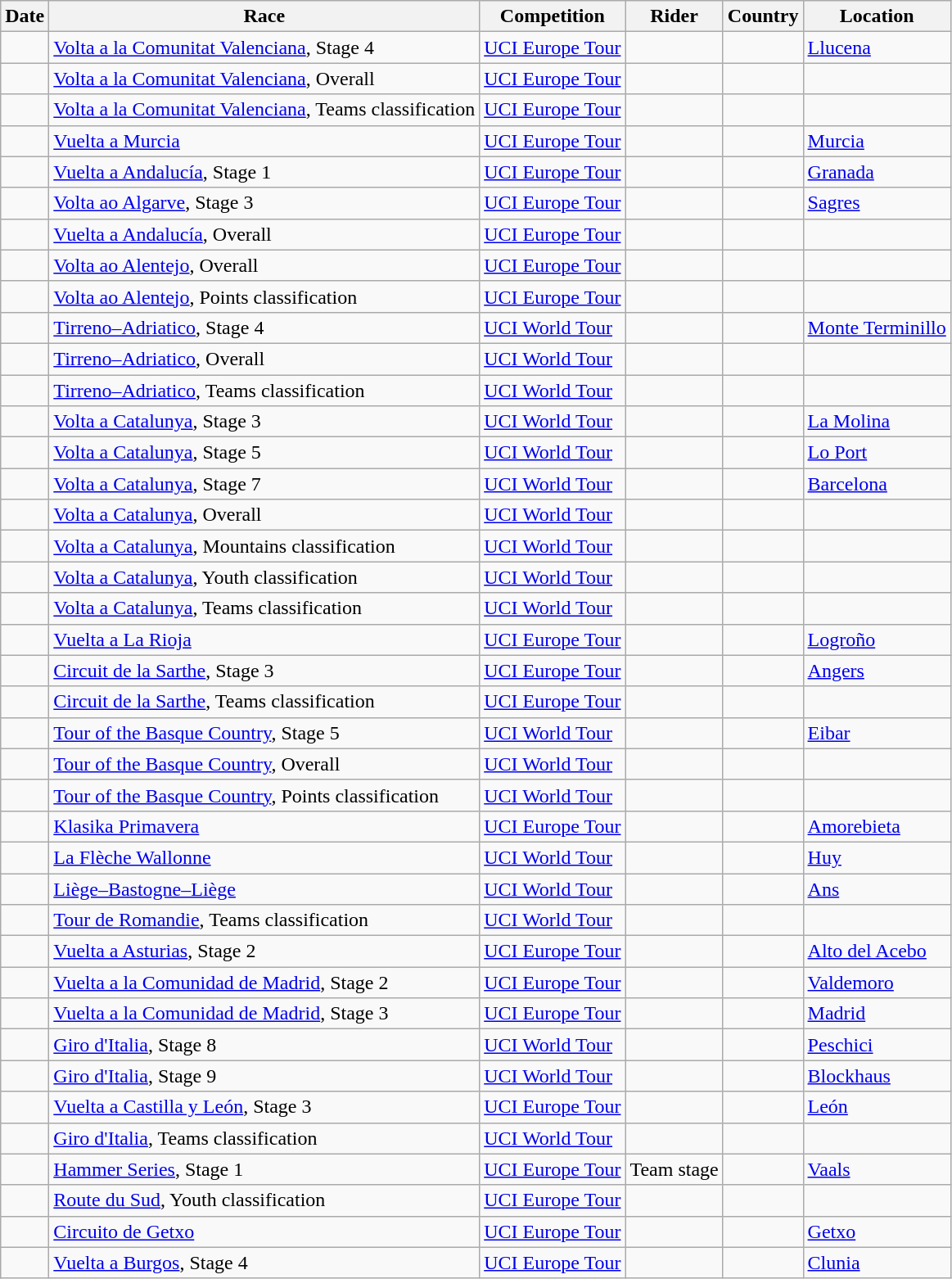<table class="wikitable sortable">
<tr>
<th>Date</th>
<th>Race</th>
<th>Competition</th>
<th>Rider</th>
<th>Country</th>
<th>Location</th>
</tr>
<tr>
<td></td>
<td><a href='#'>Volta a la Comunitat Valenciana</a>, Stage 4</td>
<td><a href='#'>UCI Europe Tour</a></td>
<td></td>
<td></td>
<td><a href='#'>Llucena</a></td>
</tr>
<tr>
<td></td>
<td><a href='#'>Volta a la Comunitat Valenciana</a>, Overall</td>
<td><a href='#'>UCI Europe Tour</a></td>
<td></td>
<td></td>
<td></td>
</tr>
<tr>
<td></td>
<td><a href='#'>Volta a la Comunitat Valenciana</a>, Teams classification</td>
<td><a href='#'>UCI Europe Tour</a></td>
<td align="center"></td>
<td></td>
<td></td>
</tr>
<tr>
<td></td>
<td><a href='#'>Vuelta a Murcia</a></td>
<td><a href='#'>UCI Europe Tour</a></td>
<td></td>
<td></td>
<td><a href='#'>Murcia</a></td>
</tr>
<tr>
<td></td>
<td><a href='#'>Vuelta a Andalucía</a>, Stage 1</td>
<td><a href='#'>UCI Europe Tour</a></td>
<td></td>
<td></td>
<td><a href='#'>Granada</a></td>
</tr>
<tr>
<td></td>
<td><a href='#'>Volta ao Algarve</a>, Stage 3</td>
<td><a href='#'>UCI Europe Tour</a></td>
<td></td>
<td></td>
<td><a href='#'>Sagres</a></td>
</tr>
<tr>
<td></td>
<td><a href='#'>Vuelta a Andalucía</a>, Overall</td>
<td><a href='#'>UCI Europe Tour</a></td>
<td></td>
<td></td>
<td></td>
</tr>
<tr>
<td></td>
<td><a href='#'>Volta ao Alentejo</a>, Overall</td>
<td><a href='#'>UCI Europe Tour</a></td>
<td></td>
<td></td>
<td></td>
</tr>
<tr>
<td></td>
<td><a href='#'>Volta ao Alentejo</a>, Points classification</td>
<td><a href='#'>UCI Europe Tour</a></td>
<td></td>
<td></td>
<td></td>
</tr>
<tr>
<td></td>
<td><a href='#'>Tirreno–Adriatico</a>, Stage 4</td>
<td><a href='#'>UCI World Tour</a></td>
<td></td>
<td></td>
<td><a href='#'>Monte Terminillo</a></td>
</tr>
<tr>
<td></td>
<td><a href='#'>Tirreno–Adriatico</a>, Overall</td>
<td><a href='#'>UCI World Tour</a></td>
<td></td>
<td></td>
<td></td>
</tr>
<tr>
<td></td>
<td><a href='#'>Tirreno–Adriatico</a>, Teams classification</td>
<td><a href='#'>UCI World Tour</a></td>
<td align="center"></td>
<td></td>
<td></td>
</tr>
<tr>
<td></td>
<td><a href='#'>Volta a Catalunya</a>, Stage 3</td>
<td><a href='#'>UCI World Tour</a></td>
<td></td>
<td></td>
<td><a href='#'>La Molina</a></td>
</tr>
<tr>
<td></td>
<td><a href='#'>Volta a Catalunya</a>, Stage 5</td>
<td><a href='#'>UCI World Tour</a></td>
<td></td>
<td></td>
<td><a href='#'>Lo Port</a></td>
</tr>
<tr>
<td></td>
<td><a href='#'>Volta a Catalunya</a>, Stage 7</td>
<td><a href='#'>UCI World Tour</a></td>
<td></td>
<td></td>
<td><a href='#'>Barcelona</a></td>
</tr>
<tr>
<td></td>
<td><a href='#'>Volta a Catalunya</a>, Overall</td>
<td><a href='#'>UCI World Tour</a></td>
<td></td>
<td></td>
<td></td>
</tr>
<tr>
<td></td>
<td><a href='#'>Volta a Catalunya</a>, Mountains classification</td>
<td><a href='#'>UCI World Tour</a></td>
<td></td>
<td></td>
<td></td>
</tr>
<tr>
<td></td>
<td><a href='#'>Volta a Catalunya</a>, Youth classification</td>
<td><a href='#'>UCI World Tour</a></td>
<td></td>
<td></td>
<td></td>
</tr>
<tr>
<td></td>
<td><a href='#'>Volta a Catalunya</a>, Teams classification</td>
<td><a href='#'>UCI World Tour</a></td>
<td align="center"></td>
<td></td>
<td></td>
</tr>
<tr>
<td></td>
<td><a href='#'>Vuelta a La Rioja</a></td>
<td><a href='#'>UCI Europe Tour</a></td>
<td></td>
<td></td>
<td><a href='#'>Logroño</a></td>
</tr>
<tr>
<td></td>
<td><a href='#'>Circuit de la Sarthe</a>, Stage 3</td>
<td><a href='#'>UCI Europe Tour</a></td>
<td></td>
<td></td>
<td><a href='#'>Angers</a></td>
</tr>
<tr>
<td></td>
<td><a href='#'>Circuit de la Sarthe</a>, Teams classification</td>
<td><a href='#'>UCI Europe Tour</a></td>
<td align="center"></td>
<td></td>
<td></td>
</tr>
<tr>
<td></td>
<td><a href='#'>Tour of the Basque Country</a>, Stage 5</td>
<td><a href='#'>UCI World Tour</a></td>
<td></td>
<td></td>
<td><a href='#'>Eibar</a></td>
</tr>
<tr>
<td></td>
<td><a href='#'>Tour of the Basque Country</a>, Overall</td>
<td><a href='#'>UCI World Tour</a></td>
<td></td>
<td></td>
<td></td>
</tr>
<tr>
<td></td>
<td><a href='#'>Tour of the Basque Country</a>, Points classification</td>
<td><a href='#'>UCI World Tour</a></td>
<td></td>
<td></td>
<td></td>
</tr>
<tr>
<td></td>
<td><a href='#'>Klasika Primavera</a></td>
<td><a href='#'>UCI Europe Tour</a></td>
<td></td>
<td></td>
<td><a href='#'>Amorebieta</a></td>
</tr>
<tr>
<td></td>
<td><a href='#'>La Flèche Wallonne</a></td>
<td><a href='#'>UCI World Tour</a></td>
<td></td>
<td></td>
<td><a href='#'>Huy</a></td>
</tr>
<tr>
<td></td>
<td><a href='#'>Liège–Bastogne–Liège</a></td>
<td><a href='#'>UCI World Tour</a></td>
<td></td>
<td></td>
<td><a href='#'>Ans</a></td>
</tr>
<tr>
<td></td>
<td><a href='#'>Tour de Romandie</a>, Teams classification</td>
<td><a href='#'>UCI World Tour</a></td>
<td align="center"></td>
<td></td>
<td></td>
</tr>
<tr>
<td></td>
<td><a href='#'>Vuelta a Asturias</a>, Stage 2</td>
<td><a href='#'>UCI Europe Tour</a></td>
<td></td>
<td></td>
<td><a href='#'>Alto del Acebo</a></td>
</tr>
<tr>
<td></td>
<td><a href='#'>Vuelta a la Comunidad de Madrid</a>, Stage 2</td>
<td><a href='#'>UCI Europe Tour</a></td>
<td></td>
<td></td>
<td><a href='#'>Valdemoro</a></td>
</tr>
<tr>
<td></td>
<td><a href='#'>Vuelta a la Comunidad de Madrid</a>, Stage 3</td>
<td><a href='#'>UCI Europe Tour</a></td>
<td></td>
<td></td>
<td><a href='#'>Madrid</a></td>
</tr>
<tr>
<td></td>
<td><a href='#'>Giro d'Italia</a>, Stage 8</td>
<td><a href='#'>UCI World Tour</a></td>
<td></td>
<td></td>
<td><a href='#'>Peschici</a></td>
</tr>
<tr>
<td></td>
<td><a href='#'>Giro d'Italia</a>, Stage 9</td>
<td><a href='#'>UCI World Tour</a></td>
<td></td>
<td></td>
<td><a href='#'>Blockhaus</a></td>
</tr>
<tr>
<td></td>
<td><a href='#'>Vuelta a Castilla y León</a>, Stage 3</td>
<td><a href='#'>UCI Europe Tour</a></td>
<td></td>
<td></td>
<td><a href='#'>León</a></td>
</tr>
<tr>
<td></td>
<td><a href='#'>Giro d'Italia</a>, Teams classification</td>
<td><a href='#'>UCI World Tour</a></td>
<td align="center"></td>
<td></td>
<td></td>
</tr>
<tr>
<td></td>
<td><a href='#'>Hammer Series</a>, Stage 1</td>
<td><a href='#'>UCI Europe Tour</a></td>
<td>Team stage</td>
<td></td>
<td><a href='#'>Vaals</a></td>
</tr>
<tr>
<td></td>
<td><a href='#'>Route du Sud</a>, Youth classification</td>
<td><a href='#'>UCI Europe Tour</a></td>
<td></td>
<td></td>
<td></td>
</tr>
<tr>
<td></td>
<td><a href='#'>Circuito de Getxo</a></td>
<td><a href='#'>UCI Europe Tour</a></td>
<td></td>
<td></td>
<td><a href='#'>Getxo</a></td>
</tr>
<tr>
<td></td>
<td><a href='#'>Vuelta a Burgos</a>, Stage 4</td>
<td><a href='#'>UCI Europe Tour</a></td>
<td></td>
<td></td>
<td><a href='#'>Clunia</a></td>
</tr>
</table>
